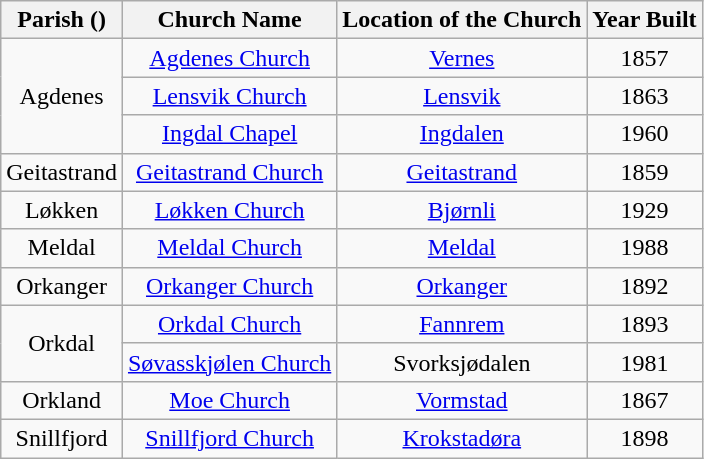<table class="wikitable" style="text-align:center">
<tr>
<th>Parish ()</th>
<th>Church Name</th>
<th>Location of the Church</th>
<th>Year Built</th>
</tr>
<tr>
<td rowspan="3">Agdenes</td>
<td><a href='#'>Agdenes Church</a></td>
<td><a href='#'>Vernes</a></td>
<td>1857</td>
</tr>
<tr>
<td><a href='#'>Lensvik Church</a></td>
<td><a href='#'>Lensvik</a></td>
<td>1863</td>
</tr>
<tr>
<td><a href='#'>Ingdal Chapel</a></td>
<td><a href='#'>Ingdalen</a></td>
<td>1960</td>
</tr>
<tr>
<td>Geitastrand</td>
<td><a href='#'>Geitastrand Church</a></td>
<td><a href='#'>Geitastrand</a></td>
<td>1859</td>
</tr>
<tr>
<td>Løkken</td>
<td><a href='#'>Løkken Church</a></td>
<td><a href='#'>Bjørnli</a></td>
<td>1929</td>
</tr>
<tr>
<td>Meldal</td>
<td><a href='#'>Meldal Church</a></td>
<td><a href='#'>Meldal</a></td>
<td>1988</td>
</tr>
<tr>
<td>Orkanger</td>
<td><a href='#'>Orkanger Church</a></td>
<td><a href='#'>Orkanger</a></td>
<td>1892</td>
</tr>
<tr>
<td rowspan="2">Orkdal</td>
<td><a href='#'>Orkdal Church</a></td>
<td><a href='#'>Fannrem</a></td>
<td>1893</td>
</tr>
<tr>
<td><a href='#'>Søvasskjølen Church</a></td>
<td>Svorksjødalen</td>
<td>1981</td>
</tr>
<tr>
<td>Orkland</td>
<td><a href='#'>Moe Church</a></td>
<td><a href='#'>Vormstad</a></td>
<td>1867</td>
</tr>
<tr>
<td>Snillfjord</td>
<td><a href='#'>Snillfjord Church</a></td>
<td><a href='#'>Krokstadøra</a></td>
<td>1898</td>
</tr>
</table>
